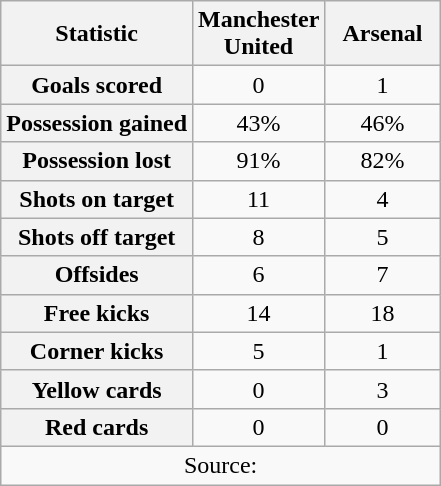<table class="wikitable plainrowheaders" style="text-align:center">
<tr>
<th scope="col">Statistic</th>
<th scope="col" style="width:70px">Manchester United</th>
<th scope="col" style="width:70px;">Arsenal</th>
</tr>
<tr>
<th scope=row>Goals scored</th>
<td>0</td>
<td>1</td>
</tr>
<tr>
<th scope=row>Possession gained</th>
<td>43%</td>
<td>46%</td>
</tr>
<tr>
<th scope=row>Possession lost</th>
<td>91%</td>
<td>82%</td>
</tr>
<tr>
<th scope=row>Shots on target</th>
<td>11</td>
<td>4</td>
</tr>
<tr>
<th scope=row>Shots off target</th>
<td>8</td>
<td>5</td>
</tr>
<tr>
<th scope=row>Offsides</th>
<td>6</td>
<td>7</td>
</tr>
<tr>
<th scope=row>Free kicks</th>
<td>14</td>
<td>18</td>
</tr>
<tr>
<th scope=row>Corner kicks</th>
<td>5</td>
<td>1</td>
</tr>
<tr>
<th scope=row>Yellow cards</th>
<td>0</td>
<td>3</td>
</tr>
<tr>
<th scope=row>Red cards</th>
<td>0</td>
<td>0</td>
</tr>
<tr>
<td colspan="3">Source:</td>
</tr>
</table>
